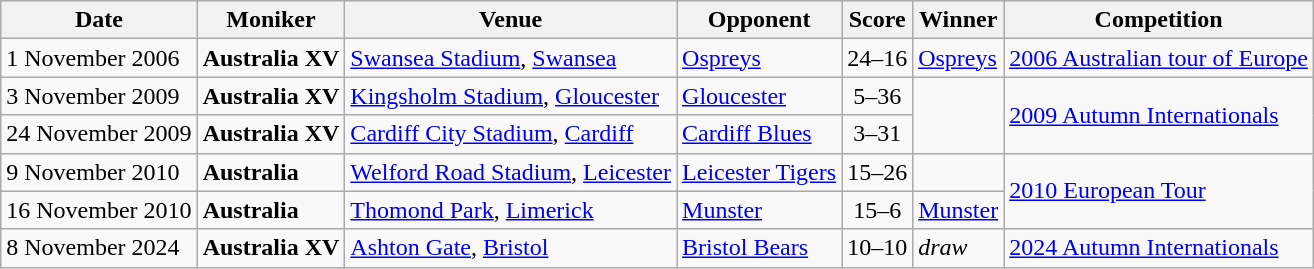<table class="wikitable">
<tr>
<th>Date</th>
<th>Moniker</th>
<th>Venue</th>
<th>Opponent</th>
<th>Score</th>
<th>Winner</th>
<th>Competition</th>
</tr>
<tr>
<td>1 November 2006</td>
<td><strong>Australia XV</strong></td>
<td><a href='#'>Swansea Stadium</a>, <a href='#'>Swansea</a></td>
<td> <a href='#'>Ospreys</a></td>
<td align="center">24–16</td>
<td> <a href='#'>Ospreys</a></td>
<td><a href='#'>2006 Australian tour of Europe</a></td>
</tr>
<tr>
<td>3 November 2009</td>
<td><strong>Australia XV</strong></td>
<td><a href='#'>Kingsholm Stadium</a>, <a href='#'>Gloucester</a></td>
<td> <a href='#'>Gloucester</a></td>
<td align="center">5–36</td>
<td rowspan=2></td>
<td rowspan=2><a href='#'>2009 Autumn Internationals</a></td>
</tr>
<tr>
<td>24 November 2009</td>
<td><strong>Australia XV</strong></td>
<td><a href='#'>Cardiff City Stadium</a>, <a href='#'>Cardiff</a></td>
<td> <a href='#'>Cardiff Blues</a></td>
<td align="center">3–31</td>
</tr>
<tr>
<td>9 November 2010</td>
<td><strong>Australia</strong></td>
<td><a href='#'>Welford Road Stadium</a>, <a href='#'>Leicester</a></td>
<td> <a href='#'>Leicester Tigers</a></td>
<td align="center">15–26</td>
<td></td>
<td rowspan=2><a href='#'>2010 European Tour</a></td>
</tr>
<tr>
<td>16 November 2010</td>
<td><strong>Australia</strong></td>
<td><a href='#'>Thomond Park</a>, <a href='#'>Limerick</a></td>
<td> <a href='#'>Munster</a></td>
<td align="center">15–6</td>
<td> <a href='#'>Munster</a></td>
</tr>
<tr>
<td>8 November 2024</td>
<td><strong>Australia XV</strong></td>
<td><a href='#'>Ashton Gate</a>, <a href='#'>Bristol</a></td>
<td> <a href='#'>Bristol Bears</a></td>
<td align="center">10–10</td>
<td><em>draw</em></td>
<td><a href='#'>2024 Autumn Internationals</a></td>
</tr>
</table>
